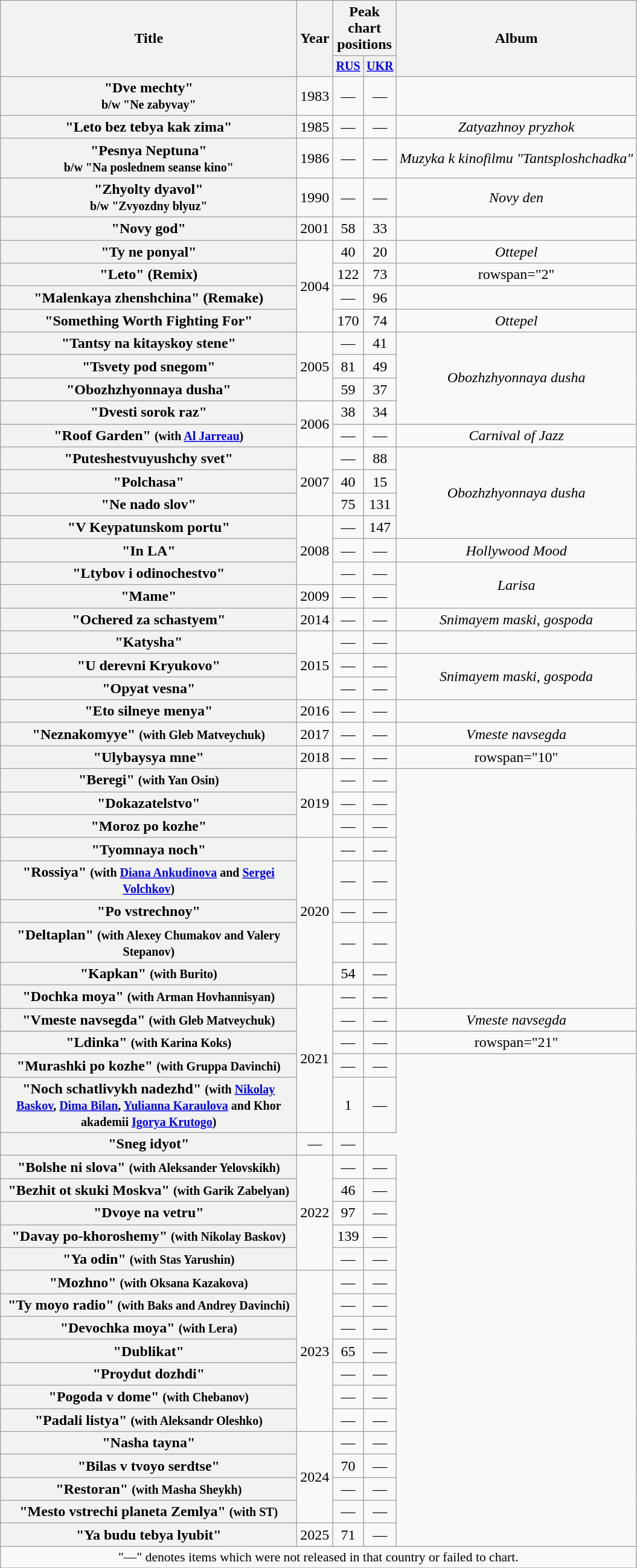<table class="wikitable plainrowheaders" style="text-align: center;">
<tr>
<th rowspan="2" style="width:20em;">Title</th>
<th rowspan="2">Year</th>
<th colspan="2">Peak chart positions</th>
<th rowspan="2">Album</th>
</tr>
<tr style=font-size:smaller;>
<th style="width:28px;"><a href='#'>RUS</a><br></th>
<th style="width:28px;"><a href='#'>UKR</a><br></th>
</tr>
<tr>
<th scope="row">"Dve mechty"<br><small>b/w "Ne zabyvay"</small></th>
<td>1983</td>
<td>—</td>
<td>—</td>
<td></td>
</tr>
<tr>
<th scope="row">"Leto bez tebya kak zima"</th>
<td>1985</td>
<td>—</td>
<td>—</td>
<td><em>Zatyazhnoy pryzhok</em></td>
</tr>
<tr>
<th scope="row">"Pesnya Neptuna"<br><small>b/w "Na poslednem seanse kino"</small></th>
<td>1986</td>
<td>—</td>
<td>—</td>
<td><em>Muzyka k kinofilmu "Tantsploshchadka"</em></td>
</tr>
<tr>
<th scope="row">"Zhyolty dyavol"<br><small>b/w "Zvyozdny blyuz"</small></th>
<td>1990</td>
<td>—</td>
<td>—</td>
<td><em>Novy den</em></td>
</tr>
<tr>
<th scope="row">"Novy god"</th>
<td>2001</td>
<td>58</td>
<td>33</td>
<td></td>
</tr>
<tr>
<th scope="row">"Ty ne ponyal"</th>
<td rowspan="4">2004</td>
<td>40</td>
<td>20</td>
<td><em>Ottepel</em></td>
</tr>
<tr>
<th scope="row">"Leto" (Remix)</th>
<td>122</td>
<td>73</td>
<td>rowspan="2" </td>
</tr>
<tr>
<th scope="row">"Malenkaya zhenshchina" (Remake)</th>
<td>—</td>
<td>96</td>
</tr>
<tr>
<th scope="row">"Something Worth Fighting For"</th>
<td>170</td>
<td>74</td>
<td><em>Ottepel</em></td>
</tr>
<tr>
<th scope="row">"Tantsy na kitayskoy stene"</th>
<td rowspan="3">2005</td>
<td>—</td>
<td>41</td>
<td rowspan="4"><em>Obozhzhyonnaya dusha</em></td>
</tr>
<tr>
<th scope="row">"Tsvety pod snegom"</th>
<td>81</td>
<td>49</td>
</tr>
<tr>
<th scope="row">"Obozhzhyonnaya dusha"</th>
<td>59</td>
<td>37</td>
</tr>
<tr>
<th scope="row">"Dvesti sorok raz"</th>
<td rowspan="2">2006</td>
<td>38</td>
<td>34</td>
</tr>
<tr>
<th scope="row">"Roof Garden" <small>(with <a href='#'>Al Jarreau</a>)</small></th>
<td>—</td>
<td>—</td>
<td><em>Carnival of Jazz</em></td>
</tr>
<tr>
<th scope="row">"Puteshestvuyushchy svet"</th>
<td rowspan="3">2007</td>
<td>—</td>
<td>88</td>
<td rowspan="4"><em>Obozhzhyonnaya dusha</em></td>
</tr>
<tr>
<th scope="row">"Polchasa"</th>
<td>40</td>
<td>15</td>
</tr>
<tr>
<th scope="row">"Ne nado slov"</th>
<td>75</td>
<td>131</td>
</tr>
<tr>
<th scope="row">"V Keypatunskom portu"</th>
<td rowspan="3">2008</td>
<td>—</td>
<td>147</td>
</tr>
<tr>
<th scope="row">"In LA"</th>
<td>—</td>
<td>—</td>
<td><em>Hollywood Mood</em></td>
</tr>
<tr>
<th scope="row">"Ltybov i odinochestvo"</th>
<td>—</td>
<td>—</td>
<td rowspan="2"><em>Larisa</em></td>
</tr>
<tr>
<th scope="row">"Mame"</th>
<td>2009</td>
<td>—</td>
<td>—</td>
</tr>
<tr>
<th scope="row">"Ochered za schastyem"</th>
<td>2014</td>
<td>—</td>
<td>—</td>
<td><em>Snimayem maski, gospoda</em></td>
</tr>
<tr>
<th scope="row">"Katysha"</th>
<td rowspan="3">2015</td>
<td>—</td>
<td>—</td>
<td></td>
</tr>
<tr>
<th scope="row">"U derevni Kryukovo"</th>
<td>—</td>
<td>—</td>
<td rowspan="2"><em>Snimayem maski, gospoda</em></td>
</tr>
<tr>
<th scope="row">"Opyat vesna"</th>
<td>—</td>
<td>—</td>
</tr>
<tr>
<th scope="row">"Eto silneye menya"</th>
<td>2016</td>
<td>—</td>
<td>—</td>
<td></td>
</tr>
<tr>
<th scope="row">"Neznakomyye" <small>(with Gleb Matveychuk)</small></th>
<td>2017</td>
<td>—</td>
<td>—</td>
<td><em>Vmeste navsegda</em></td>
</tr>
<tr>
<th scope="row">"Ulybaysya mne"</th>
<td>2018</td>
<td>—</td>
<td>—</td>
<td>rowspan="10" </td>
</tr>
<tr>
<th scope="row">"Beregi" <small>(with Yan Osin)</small></th>
<td rowspan="3">2019</td>
<td>—</td>
<td>—</td>
</tr>
<tr>
<th scope="row">"Dokazatelstvo"</th>
<td>—</td>
<td>—</td>
</tr>
<tr>
<th scope="row">"Moroz po kozhe"</th>
<td>—</td>
<td>—</td>
</tr>
<tr>
<th scope="row">"Tyomnaya noch"</th>
<td rowspan="5">2020</td>
<td>—</td>
<td>—</td>
</tr>
<tr>
<th scope="row">"Rossiya" <small>(with <a href='#'>Diana Ankudinova</a> and <a href='#'>Sergei Volchkov</a>)</small></th>
<td>—</td>
<td>—</td>
</tr>
<tr>
<th scope="row">"Po vstrechnoy"</th>
<td>—</td>
<td>—</td>
</tr>
<tr>
<th scope="row">"Deltaplan" <small>(with Alexey Chumakov and Valery Stepanov)</small></th>
<td>—</td>
<td>—</td>
</tr>
<tr>
<th scope="row">"Kapkan" <small>(with Burito)</small></th>
<td>54</td>
<td>—</td>
</tr>
<tr>
<th scope="row">"Dochka moya" <small>(with Arman Hovhannisyan)</small></th>
<td rowspan="6">2021</td>
<td>—</td>
<td>—</td>
</tr>
<tr>
<th scope="row">"Vmeste navsegda" <small>(with Gleb Matveychuk)</small></th>
<td>—</td>
<td>—</td>
<td><em>Vmeste navsegda</em></td>
</tr>
<tr>
</tr>
<tr>
<th scope="row">"Ldinka" <small>(with Karina Koks)</small></th>
<td>—</td>
<td>—</td>
<td>rowspan="21" </td>
</tr>
<tr>
<th scope="row">"Murashki po kozhe" <small>(with Gruppa Davinchi)</small></th>
<td>—</td>
<td>—</td>
</tr>
<tr>
<th scope="row">"Noch schatlivykh nadezhd" <small>(with <a href='#'>Nikolay Baskov</a>, <a href='#'>Dima Bilan</a>, <a href='#'>Yulianna Karaulova</a> and Khor akademii <a href='#'>Igorya Krutogo</a>)</small></th>
<td>1</td>
<td>—</td>
</tr>
<tr>
<th scope="row">"Sneg idyot"</th>
<td>—</td>
<td>—</td>
</tr>
<tr>
<th scope="row">"Bolshe ni slova" <small>(with Aleksander Yelovskikh)</small></th>
<td rowspan="5">2022</td>
<td>—</td>
<td>—</td>
</tr>
<tr>
<th scope="row">"Bezhit ot skuki Moskva" <small>(with Garik Zabelyan)</small></th>
<td>46</td>
<td>—</td>
</tr>
<tr>
<th scope="row">"Dvoye na vetru"</th>
<td>97 </td>
<td>—</td>
</tr>
<tr>
<th scope="row">"Davay po-khoroshemy" <small>(with Nikolay Baskov)</small></th>
<td>139</td>
<td>—</td>
</tr>
<tr>
<th scope="row">"Ya odin" <small>(with Stas Yarushin)</small></th>
<td>—</td>
<td>—</td>
</tr>
<tr>
<th scope="row">"Mozhno" <small>(with Oksana Kazakova)</small></th>
<td rowspan="7">2023</td>
<td>—</td>
<td>—</td>
</tr>
<tr>
<th scope="row">"Ty moyo radio" <small>(with Baks and Andrey Davinchi)</small></th>
<td>—</td>
<td>—</td>
</tr>
<tr>
<th scope="row">"Devochka moya" <small>(with Lera)</small></th>
<td>—</td>
<td>—</td>
</tr>
<tr>
<th scope="row">"Dublikat"</th>
<td>65 </td>
<td>—</td>
</tr>
<tr>
<th scope="row">"Proydut dozhdi"</th>
<td>—</td>
<td>—</td>
</tr>
<tr>
<th scope="row">"Pogoda v dome" <small>(with Chebanov)</small></th>
<td>—</td>
<td>—</td>
</tr>
<tr>
<th scope="row">"Padali listya" <small>(with Aleksandr Oleshko)</small></th>
<td>—</td>
<td>—</td>
</tr>
<tr>
<th scope="row">"Nasha tayna"</th>
<td rowspan="4">2024</td>
<td>—</td>
<td>—</td>
</tr>
<tr>
<th scope="row">"Bilas v tvoyo serdtse"</th>
<td>70 </td>
<td>—</td>
</tr>
<tr>
<th scope="row">"Restoran" <small>(with Masha Sheykh)</small></th>
<td>—</td>
<td>—</td>
</tr>
<tr>
<th scope="row">"Mesto vstrechi planeta Zemlya" <small>(with ST)</small></th>
<td>—</td>
<td>—</td>
</tr>
<tr>
<th scope="row">"Ya budu tebya lyubit"</th>
<td>2025</td>
<td>71 </td>
<td>—</td>
</tr>
<tr>
<td colspan="8" style="font-size:90%;">"—" denotes items which were not released in that country or failed to chart.</td>
</tr>
<tr>
</tr>
</table>
